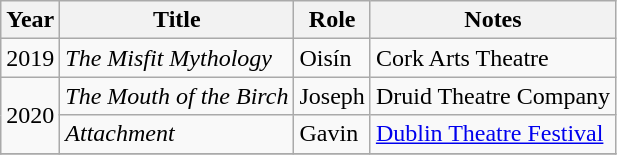<table class="wikitable sortable">
<tr>
<th>Year</th>
<th>Title</th>
<th>Role</th>
<th class="unsortable">Notes</th>
</tr>
<tr>
<td>2019</td>
<td><em>The Misfit Mythology</em></td>
<td>Oisín</td>
<td>Cork Arts Theatre</td>
</tr>
<tr>
<td rowspan="2">2020</td>
<td><em>The Mouth of the Birch</em></td>
<td>Joseph</td>
<td>Druid Theatre Company</td>
</tr>
<tr>
<td><em>Attachment</em></td>
<td>Gavin</td>
<td><a href='#'>Dublin Theatre Festival</a></td>
</tr>
<tr>
</tr>
</table>
